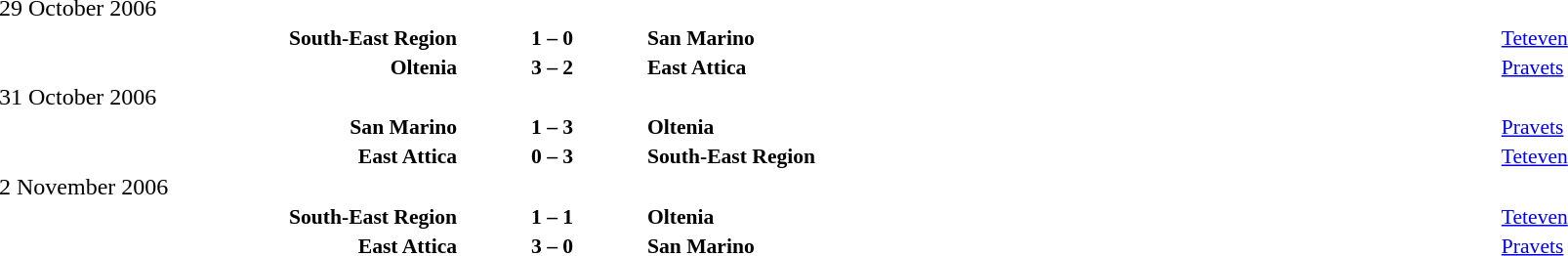<table width=100% cellspacing=1>
<tr>
<th width=25%></th>
<th width=10%></th>
<th></th>
</tr>
<tr>
<td>29 October 2006</td>
</tr>
<tr style=font-size:90%>
<td align=right><strong>South-East Region</strong></td>
<td align=center><strong>1 – 0</strong></td>
<td><strong>San Marino</strong></td>
<td><a href='#'>Teteven</a></td>
</tr>
<tr style=font-size:90%>
<td align=right><strong>Oltenia</strong></td>
<td align=center><strong>3 – 2</strong></td>
<td><strong>East Attica</strong></td>
<td><a href='#'>Pravets</a></td>
</tr>
<tr>
<td>31 October 2006</td>
</tr>
<tr style=font-size:90%>
<td align=right><strong>San Marino</strong></td>
<td align=center><strong>1 – 3</strong></td>
<td><strong>Oltenia</strong></td>
<td><a href='#'>Pravets</a></td>
</tr>
<tr style=font-size:90%>
<td align=right><strong>East Attica</strong></td>
<td align=center><strong>0 – 3</strong></td>
<td><strong>South-East Region</strong></td>
<td><a href='#'>Teteven</a></td>
</tr>
<tr>
<td>2 November 2006</td>
</tr>
<tr style=font-size:90%>
<td align=right><strong>South-East Region</strong></td>
<td align=center><strong>1 – 1</strong></td>
<td><strong>Oltenia</strong></td>
<td><a href='#'>Teteven</a></td>
</tr>
<tr style=font-size:90%>
<td align=right><strong>East Attica</strong></td>
<td align=center><strong>3 – 0</strong></td>
<td><strong>San Marino</strong></td>
<td><a href='#'>Pravets</a></td>
</tr>
</table>
